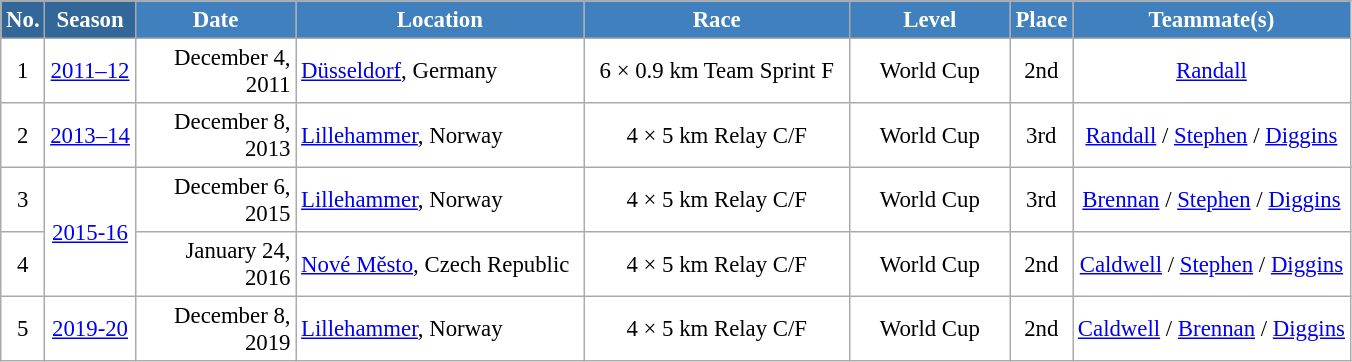<table class="wikitable sortable" style="font-size:95%; text-align:center; border:gray solid 1px; background:#fff;">
<tr style="background:#efefef;">
<th style="background:#369; color:white;">No.</th>
<th style="background:#369; color:white;">Season</th>
<th style="background:#4180be; color:white; width:100px;">Date</th>
<th style="background:#4180be; color:white; width:185px;">Location</th>
<th style="background:#4180be; color:white; width:170px;">Race</th>
<th style="background:#4180be; color:white; width:100px;">Level</th>
<th style="background:#4180be; color:white;">Place</th>
<th style="background:#4180be; color:white;">Teammate(s)</th>
</tr>
<tr>
<td align=center>1</td>
<td align=center><a href='#'>2011–12</a></td>
<td align=right>December 4, 2011</td>
<td align=left> <a href='#'>Düsseldorf</a>, Germany</td>
<td>6 × 0.9 km Team Sprint F</td>
<td>World Cup</td>
<td>2nd</td>
<td><a href='#'>Randall</a></td>
</tr>
<tr>
<td align=center>2</td>
<td style="text-align:center;"><a href='#'>2013–14</a></td>
<td style="text-align:right;">December 8, 2013</td>
<td align=left> <a href='#'>Lillehammer</a>, Norway</td>
<td>4 × 5 km Relay C/F</td>
<td>World Cup</td>
<td>3rd</td>
<td><a href='#'>Randall</a> / <a href='#'>Stephen</a> / <a href='#'>Diggins</a></td>
</tr>
<tr>
<td align=center>3</td>
<td rowspan="2" style="text-align:center;"><a href='#'>2015-16</a></td>
<td style="text-align:right;">December 6, 2015</td>
<td align=left> <a href='#'>Lillehammer</a>, Norway</td>
<td>4 × 5 km Relay C/F</td>
<td>World Cup</td>
<td>3rd</td>
<td><a href='#'>Brennan</a> / <a href='#'>Stephen</a> / <a href='#'>Diggins</a></td>
</tr>
<tr>
<td align=center>4</td>
<td style="text-align:right;">January 24, 2016</td>
<td align=left> <a href='#'>Nové Město</a>, Czech Republic</td>
<td>4 × 5 km Relay C/F</td>
<td>World Cup</td>
<td>2nd</td>
<td><a href='#'>Caldwell</a> / <a href='#'>Stephen</a> / <a href='#'>Diggins</a></td>
</tr>
<tr>
<td align=center>5</td>
<td rowspan="1" style="text-align:center;"><a href='#'>2019-20</a></td>
<td style="text-align:right;">December 8, 2019</td>
<td align=left> <a href='#'>Lillehammer</a>, Norway</td>
<td>4 × 5 km Relay C/F</td>
<td>World Cup</td>
<td>2nd</td>
<td><a href='#'>Caldwell</a> / <a href='#'>Brennan</a> / <a href='#'>Diggins</a></td>
</tr>
</table>
